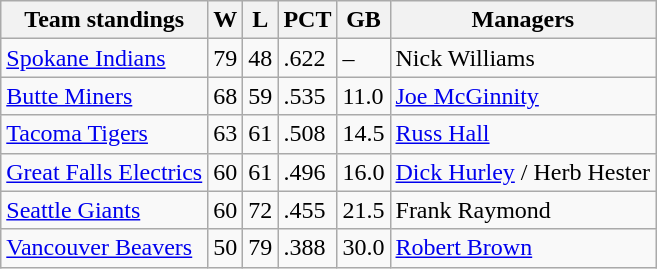<table class="wikitable">
<tr>
<th>Team standings</th>
<th>W</th>
<th>L</th>
<th>PCT</th>
<th>GB</th>
<th>Managers</th>
</tr>
<tr>
<td><a href='#'>Spokane Indians</a></td>
<td>79</td>
<td>48</td>
<td>.622</td>
<td>–</td>
<td>Nick Williams</td>
</tr>
<tr>
<td><a href='#'>Butte Miners</a></td>
<td>68</td>
<td>59</td>
<td>.535</td>
<td>11.0</td>
<td><a href='#'>Joe McGinnity</a></td>
</tr>
<tr>
<td><a href='#'>Tacoma Tigers</a></td>
<td>63</td>
<td>61</td>
<td>.508</td>
<td>14.5</td>
<td><a href='#'>Russ Hall</a></td>
</tr>
<tr>
<td><a href='#'>Great Falls Electrics</a></td>
<td>60</td>
<td>61</td>
<td>.496</td>
<td>16.0</td>
<td><a href='#'>Dick Hurley</a> / Herb Hester</td>
</tr>
<tr>
<td><a href='#'>Seattle Giants</a></td>
<td>60</td>
<td>72</td>
<td>.455</td>
<td>21.5</td>
<td>Frank Raymond</td>
</tr>
<tr>
<td><a href='#'>Vancouver Beavers</a></td>
<td>50</td>
<td>79</td>
<td>.388</td>
<td>30.0</td>
<td><a href='#'>Robert Brown</a></td>
</tr>
</table>
